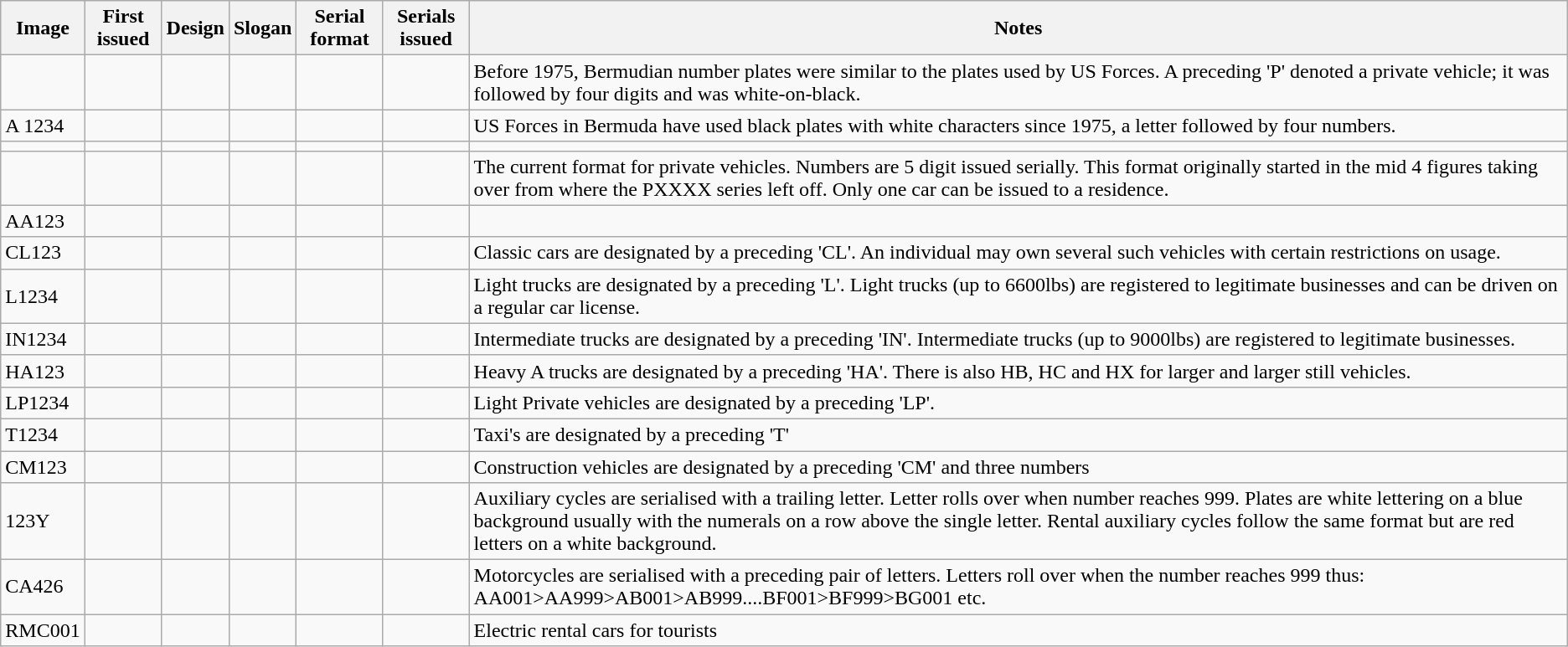<table class="wikitable">
<tr>
<th>Image</th>
<th>First issued</th>
<th>Design</th>
<th>Slogan</th>
<th>Serial format</th>
<th>Serials issued</th>
<th>Notes</th>
</tr>
<tr>
<td></td>
<td></td>
<td></td>
<td></td>
<td></td>
<td></td>
<td>Before 1975, Bermudian number plates were similar to the plates used by US Forces.  A preceding 'P' denoted a private vehicle; it was followed by four digits and was white-on-black.</td>
</tr>
<tr>
<td><div>A 1234</div></td>
<td></td>
<td></td>
<td></td>
<td></td>
<td></td>
<td>US Forces in Bermuda have used black plates with white characters since 1975, a letter followed by four numbers.</td>
</tr>
<tr>
<td></td>
<td></td>
<td></td>
<td></td>
<td></td>
<td></td>
<td></td>
</tr>
<tr>
<td></td>
<td></td>
<td></td>
<td></td>
<td></td>
<td></td>
<td>The current format for private vehicles. Numbers are 5 digit issued serially. This format originally started in the mid 4 figures taking over from where the PXXXX series left off. Only one car can be issued to a residence.</td>
</tr>
<tr>
<td><div>AA123</div></td>
<td></td>
<td></td>
<td></td>
<td></td>
<td></td>
<td></td>
</tr>
<tr>
<td><div>CL123</div></td>
<td></td>
<td></td>
<td></td>
<td></td>
<td></td>
<td>Classic cars are designated by a preceding 'CL'. An individual may own several such vehicles with certain restrictions on usage.</td>
</tr>
<tr>
<td><div>L1234</div></td>
<td></td>
<td></td>
<td></td>
<td></td>
<td></td>
<td>Light trucks are designated by a preceding 'L'. Light trucks (up to 6600lbs) are registered to legitimate businesses and can be driven on a regular car license.</td>
</tr>
<tr>
<td><div>IN1234</div></td>
<td></td>
<td></td>
<td></td>
<td></td>
<td></td>
<td>Intermediate trucks are designated by a preceding 'IN'. Intermediate trucks (up to 9000lbs) are registered to legitimate businesses.</td>
</tr>
<tr>
<td><div>HA123</div></td>
<td></td>
<td></td>
<td></td>
<td></td>
<td></td>
<td>Heavy A trucks are designated by a preceding 'HA'. There is also HB, HC and HX for larger and larger still vehicles.</td>
</tr>
<tr>
<td><div>LP1234</div></td>
<td></td>
<td></td>
<td></td>
<td></td>
<td></td>
<td>Light Private vehicles are designated by a preceding 'LP'.</td>
</tr>
<tr>
<td><div>T1234</div></td>
<td></td>
<td></td>
<td></td>
<td></td>
<td></td>
<td>Taxi's are designated by a preceding 'T'</td>
</tr>
<tr>
<td><div>CM123</div></td>
<td></td>
<td></td>
<td></td>
<td></td>
<td></td>
<td>Construction vehicles are designated by a preceding 'CM' and three numbers </td>
</tr>
<tr>
<td><div>123Y</div></td>
<td></td>
<td></td>
<td></td>
<td></td>
<td></td>
<td>Auxiliary cycles are serialised with a trailing letter. Letter rolls over when number reaches 999. Plates are white lettering on a blue background usually with the numerals on a row above the single letter. Rental auxiliary cycles follow the same format but are red letters on a white background.</td>
</tr>
<tr>
<td><div>CA426</div></td>
<td></td>
<td></td>
<td></td>
<td></td>
<td></td>
<td>Motorcycles are serialised with a preceding pair of letters. Letters roll over when the number reaches 999 thus: AA001>AA999>AB001>AB999....BF001>BF999>BG001 etc.</td>
</tr>
<tr>
<td><div>RMC001</div></td>
<td></td>
<td></td>
<td></td>
<td></td>
<td></td>
<td>Electric rental cars for tourists</td>
</tr>
</table>
